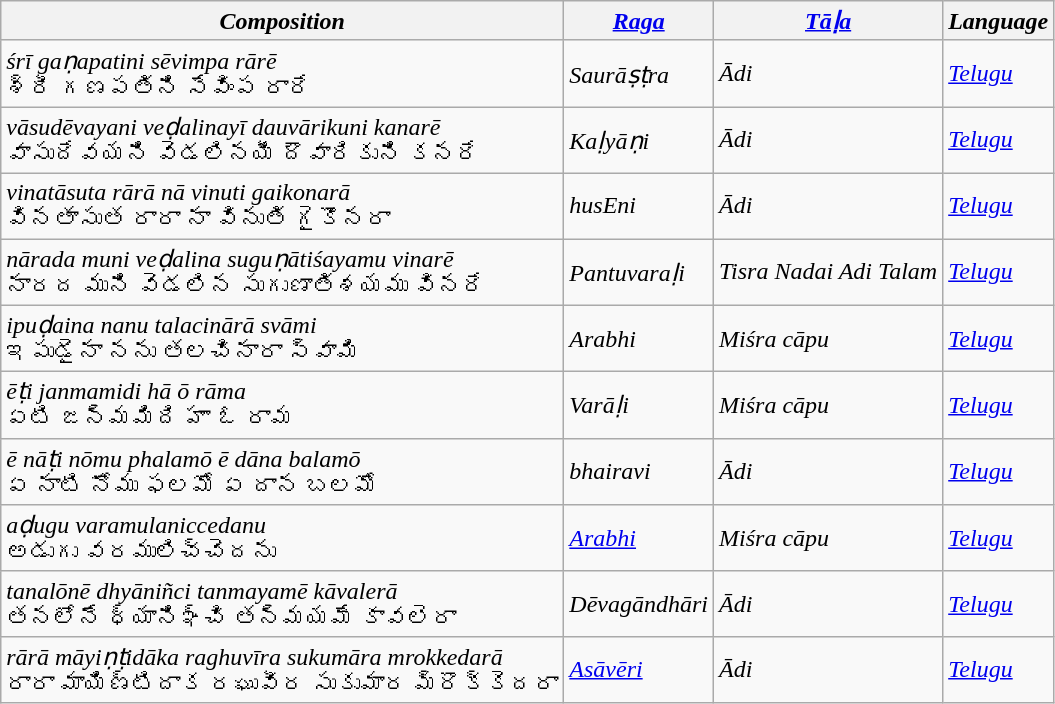<table class="wikitable">
<tr>
<th><em>Composition</em></th>
<th><em><a href='#'>Raga</a></em></th>
<th><em><a href='#'>Tāḷa</a></em></th>
<th><em>Language</em></th>
</tr>
<tr>
<td><em>śrī gaṇapatini sēvimpa rārē</em> <br>శ్రీ గణపతిని సేవింప రారే</td>
<td><em>Saurāṣṭra</em></td>
<td><em>Ādi</em></td>
<td><em><a href='#'>Telugu</a></em></td>
</tr>
<tr>
<td><em>vāsudēvayani veḍalinayī dauvārikuni kanarē</em> <br>వాసుదేవయని వెడలినయీ దౌవారికుని కనరే</td>
<td><em>Kaḷyāṇi</em></td>
<td><em>Ādi</em></td>
<td><em><a href='#'>Telugu</a></em></td>
</tr>
<tr>
<td><em>vinatāsuta rārā nā vinuti gaikonarā</em> <br>వినతాసుత రారా నా వినుతి గైకొనరా</td>
<td><em>husEni</em></td>
<td><em>Ādi</em></td>
<td><em><a href='#'>Telugu</a></em></td>
</tr>
<tr>
<td><em>nārada muni veḍalina suguṇātiśayamu vinarē</em> <br> నారద ముని వెడలిన సుగుణాతిశయము వినరే</td>
<td><em>Pantuvaraḷi</em></td>
<td><em>Tisra Nadai Adi Talam</em></td>
<td><em><a href='#'>Telugu</a></em></td>
</tr>
<tr>
<td><em>ipuḍaina nanu talacinārā svāmi </em> <br>ఇపుడైనా నను తలచినారా స్వామి</td>
<td><em>Arabhi</em></td>
<td><em>Miśra cāpu</em></td>
<td><em><a href='#'>Telugu</a></em></td>
</tr>
<tr>
<td><em>ēṭi janmamidi hā ō rāma</em> <br>ఏటి జన్మమిది హా ఓ రామ</td>
<td><em>Varāḷi</em></td>
<td><em>Miśra cāpu</em></td>
<td><em><a href='#'>Telugu</a></em></td>
</tr>
<tr>
<td><em>ē nāṭi nōmu phalamō ē dāna balamō</em> <br>ఏ నాటి నోము ఫలమో ఏ దాన బలమో</td>
<td><em>bhairavi</em></td>
<td><em>Ādi</em></td>
<td><em><a href='#'>Telugu</a></em></td>
</tr>
<tr>
<td><em>aḍugu varamulaniccedanu</em> <br>అడుగు వరములిచ్చెదను</td>
<td><em><a href='#'>Arabhi</a></em></td>
<td><em>Miśra cāpu</em></td>
<td><em><a href='#'>Telugu</a></em></td>
</tr>
<tr>
<td><em>tanalōnē dhyāniñci tanmayamē kāvalerā</em> <br> తనలోనే ధ్యానిఞ్చి తన్మయమే కావలెరా</td>
<td><em>Dēvagāndhāri</em></td>
<td><em>Ādi</em></td>
<td><em><a href='#'>Telugu</a></em></td>
</tr>
<tr>
<td><em>rārā māyiṇṭidāka raghuvīra sukumāra mrokkedarā</em><br>రారా మాయిణ్టిదాక రఘువీర సుకుమార మ్రొక్కెదరా</td>
<td><em><a href='#'>Asāvēri</a></em></td>
<td><em>Ādi</em></td>
<td><em><a href='#'>Telugu</a></em></td>
</tr>
</table>
